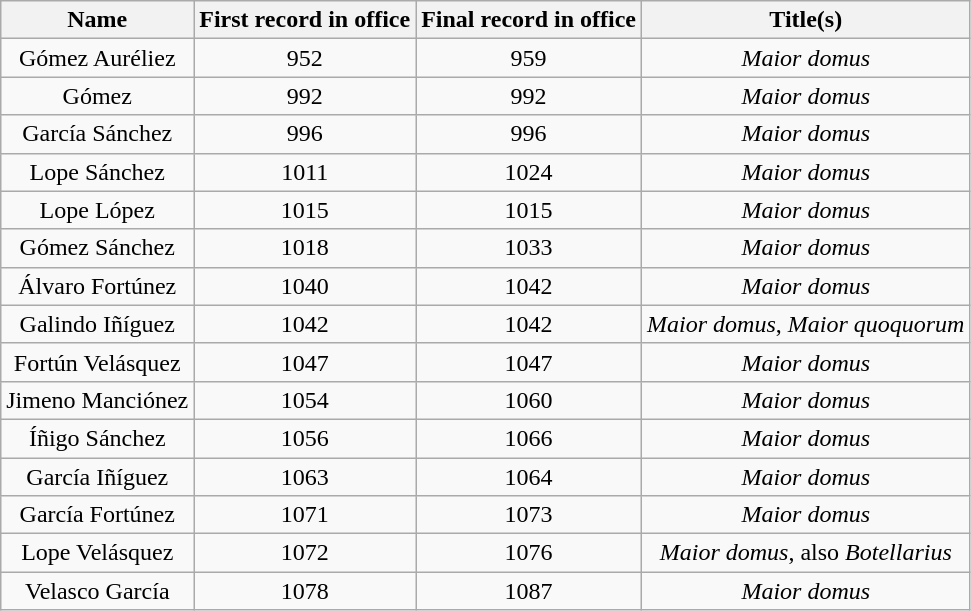<table class="wikitable" style="text-align:center;">
<tr>
<th>Name</th>
<th>First record in office</th>
<th>Final record in office</th>
<th>Title(s)</th>
</tr>
<tr>
<td>Gómez Auréliez</td>
<td>952</td>
<td>959</td>
<td><em>Maior domus</em></td>
</tr>
<tr>
<td>Gómez</td>
<td>992</td>
<td>992</td>
<td><em>Maior domus</em></td>
</tr>
<tr>
<td>García Sánchez</td>
<td>996</td>
<td>996</td>
<td><em>Maior domus</em></td>
</tr>
<tr>
<td>Lope Sánchez</td>
<td>1011</td>
<td>1024</td>
<td><em>Maior domus</em></td>
</tr>
<tr>
<td>Lope López</td>
<td>1015</td>
<td>1015</td>
<td><em>Maior domus</em></td>
</tr>
<tr>
<td>Gómez Sánchez</td>
<td>1018</td>
<td>1033</td>
<td><em>Maior domus</em></td>
</tr>
<tr>
<td>Álvaro Fortúnez</td>
<td>1040</td>
<td>1042</td>
<td><em>Maior domus</em></td>
</tr>
<tr>
<td>Galindo Iñíguez</td>
<td>1042</td>
<td>1042</td>
<td><em>Maior domus</em>, <em>Maior quoquorum</em></td>
</tr>
<tr>
<td>Fortún Velásquez</td>
<td>1047</td>
<td>1047</td>
<td><em>Maior domus</em></td>
</tr>
<tr>
<td>Jimeno Manciónez</td>
<td>1054</td>
<td>1060</td>
<td><em>Maior domus</em></td>
</tr>
<tr>
<td>Íñigo Sánchez</td>
<td>1056</td>
<td>1066</td>
<td><em>Maior domus</em></td>
</tr>
<tr>
<td>García Iñíguez</td>
<td>1063</td>
<td>1064</td>
<td><em>Maior domus</em></td>
</tr>
<tr>
<td>García Fortúnez</td>
<td>1071</td>
<td>1073</td>
<td><em>Maior domus</em></td>
</tr>
<tr>
<td>Lope Velásquez</td>
<td>1072</td>
<td>1076</td>
<td><em>Maior domus</em>, also <em>Botellarius</em></td>
</tr>
<tr>
<td>Velasco García</td>
<td>1078</td>
<td>1087</td>
<td><em>Maior domus</em></td>
</tr>
</table>
